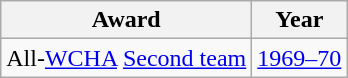<table class="wikitable">
<tr>
<th>Award</th>
<th>Year</th>
</tr>
<tr>
<td>All-<a href='#'>WCHA</a> <a href='#'>Second team</a></td>
<td><a href='#'>1969–70</a></td>
</tr>
</table>
